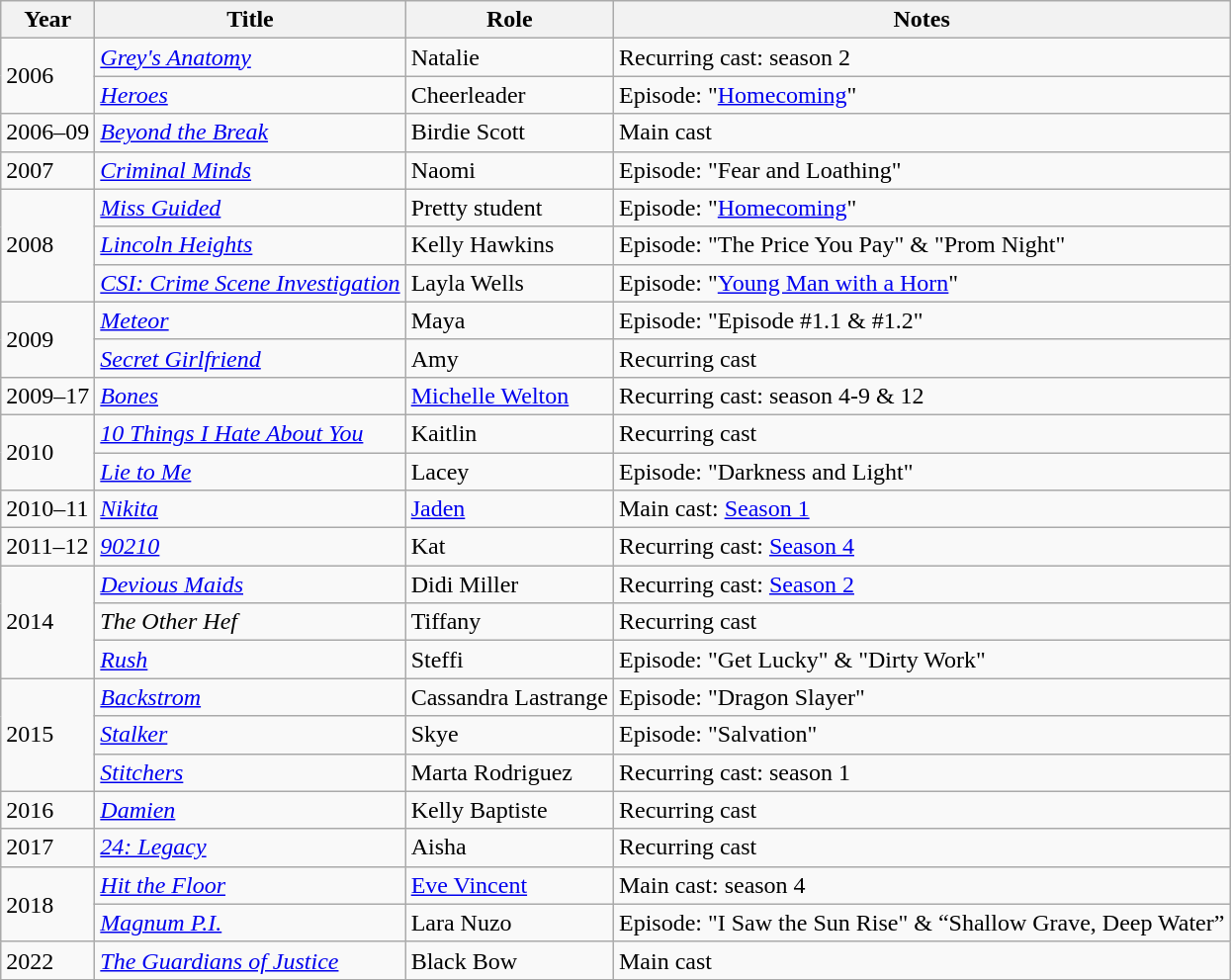<table class="wikitable sortable">
<tr>
<th>Year</th>
<th>Title</th>
<th>Role</th>
<th>Notes</th>
</tr>
<tr>
<td rowspan="2">2006</td>
<td><em><a href='#'>Grey's Anatomy</a></em></td>
<td>Natalie</td>
<td>Recurring cast: season 2</td>
</tr>
<tr>
<td><em><a href='#'>Heroes</a></em></td>
<td>Cheerleader</td>
<td>Episode: "<a href='#'>Homecoming</a>"</td>
</tr>
<tr>
<td>2006–09</td>
<td><em><a href='#'>Beyond the Break</a></em></td>
<td>Birdie Scott</td>
<td>Main cast</td>
</tr>
<tr>
<td>2007</td>
<td><em><a href='#'>Criminal Minds</a></em></td>
<td>Naomi</td>
<td>Episode: "Fear and Loathing"</td>
</tr>
<tr>
<td rowspan="3">2008</td>
<td><em><a href='#'>Miss Guided</a></em></td>
<td>Pretty student</td>
<td>Episode: "<a href='#'>Homecoming</a>"</td>
</tr>
<tr>
<td><em><a href='#'>Lincoln Heights</a></em></td>
<td>Kelly Hawkins</td>
<td>Episode: "The Price You Pay" & "Prom Night"</td>
</tr>
<tr>
<td><em><a href='#'>CSI: Crime Scene Investigation</a></em></td>
<td>Layla Wells</td>
<td>Episode: "<a href='#'>Young Man with a Horn</a>"</td>
</tr>
<tr>
<td rowspan="2">2009</td>
<td><em><a href='#'>Meteor</a></em></td>
<td>Maya</td>
<td>Episode: "Episode #1.1 & #1.2"</td>
</tr>
<tr>
<td><em><a href='#'>Secret Girlfriend</a></em></td>
<td>Amy</td>
<td>Recurring cast</td>
</tr>
<tr>
<td>2009–17</td>
<td><em><a href='#'>Bones</a></em></td>
<td><a href='#'>Michelle Welton</a></td>
<td>Recurring cast: season 4-9 & 12</td>
</tr>
<tr>
<td rowspan="2">2010</td>
<td><em><a href='#'>10 Things I Hate About You</a></em></td>
<td>Kaitlin</td>
<td>Recurring cast</td>
</tr>
<tr>
<td><em><a href='#'>Lie to Me</a></em></td>
<td>Lacey</td>
<td>Episode: "Darkness and Light"</td>
</tr>
<tr>
<td>2010–11</td>
<td><em><a href='#'>Nikita</a></em></td>
<td><a href='#'>Jaden</a></td>
<td>Main cast: <a href='#'>Season 1</a></td>
</tr>
<tr>
<td>2011–12</td>
<td><em><a href='#'>90210</a></em></td>
<td>Kat</td>
<td>Recurring cast: <a href='#'>Season 4</a></td>
</tr>
<tr>
<td rowspan="3">2014</td>
<td><em><a href='#'>Devious Maids</a></em></td>
<td>Didi Miller</td>
<td>Recurring cast: <a href='#'>Season 2</a></td>
</tr>
<tr>
<td><em>The Other Hef</em></td>
<td>Tiffany</td>
<td>Recurring cast</td>
</tr>
<tr>
<td><em><a href='#'>Rush</a></em></td>
<td>Steffi</td>
<td>Episode: "Get Lucky" & "Dirty Work"</td>
</tr>
<tr>
<td rowspan="3">2015</td>
<td><em><a href='#'>Backstrom</a></em></td>
<td>Cassandra Lastrange</td>
<td>Episode: "Dragon Slayer"</td>
</tr>
<tr>
<td><em><a href='#'>Stalker</a></em></td>
<td>Skye</td>
<td>Episode: "Salvation"</td>
</tr>
<tr>
<td><em><a href='#'>Stitchers</a></em></td>
<td>Marta Rodriguez</td>
<td>Recurring cast: season 1</td>
</tr>
<tr>
<td>2016</td>
<td><em><a href='#'>Damien</a></em></td>
<td>Kelly Baptiste</td>
<td>Recurring cast</td>
</tr>
<tr>
<td>2017</td>
<td><em><a href='#'>24: Legacy</a></em></td>
<td>Aisha</td>
<td>Recurring cast</td>
</tr>
<tr>
<td rowspan="2">2018</td>
<td><em><a href='#'>Hit the Floor</a></em></td>
<td><a href='#'>Eve Vincent</a></td>
<td>Main cast: season 4</td>
</tr>
<tr>
<td><em><a href='#'>Magnum P.I.</a></em></td>
<td>Lara Nuzo</td>
<td>Episode: "I Saw the Sun Rise" & “Shallow Grave, Deep Water”</td>
</tr>
<tr>
<td>2022</td>
<td><em><a href='#'>The Guardians of Justice</a></em></td>
<td>Black Bow</td>
<td>Main cast</td>
</tr>
</table>
